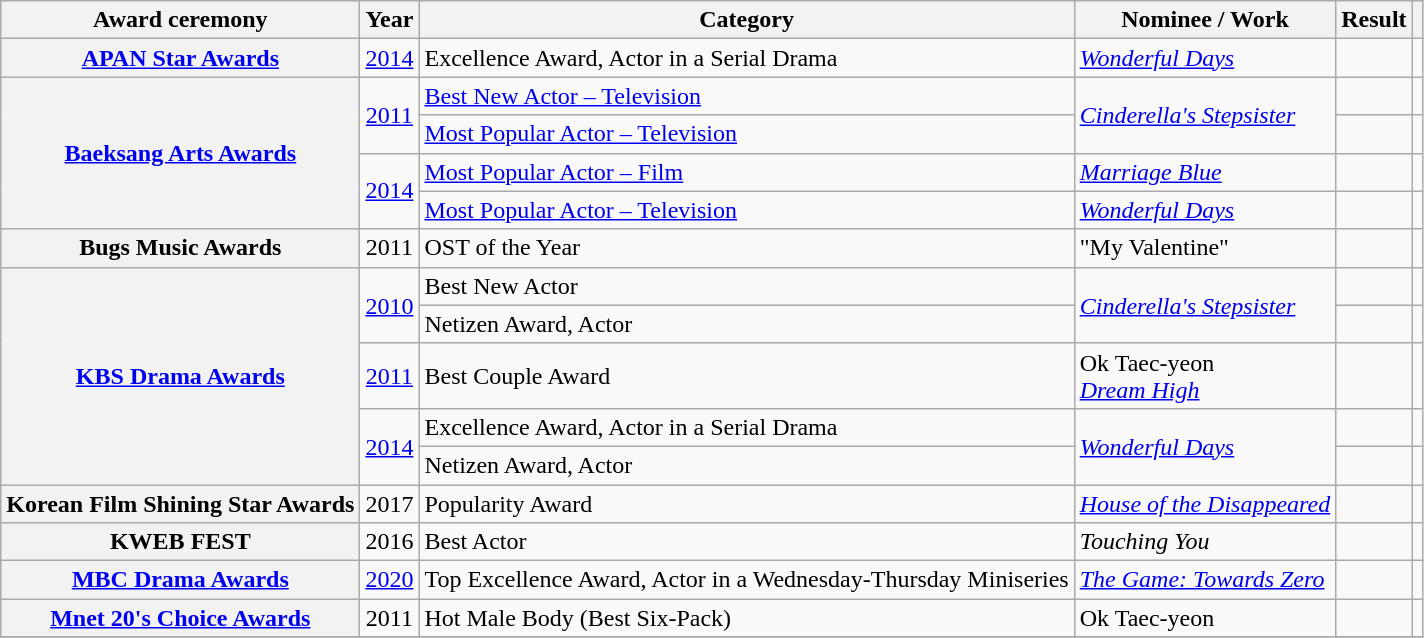<table class="wikitable plainrowheaders sortable">
<tr>
<th scope="col">Award ceremony</th>
<th scope="col">Year</th>
<th scope="col">Category</th>
<th scope="col">Nominee / Work</th>
<th scope="col">Result</th>
<th scope="col" class="unsortable"></th>
</tr>
<tr>
<th scope="row"><a href='#'>APAN Star Awards</a></th>
<td style="text-align:center"><a href='#'>2014</a></td>
<td>Excellence Award, Actor in a Serial Drama</td>
<td><em><a href='#'>Wonderful Days</a></em></td>
<td></td>
<td></td>
</tr>
<tr>
<th scope="row" rowspan="4"><a href='#'>Baeksang Arts Awards</a></th>
<td style="text-align:center" rowspan="2"><a href='#'>2011</a></td>
<td><a href='#'>Best New Actor – Television</a></td>
<td rowspan="2"><em><a href='#'>Cinderella's Stepsister</a></em></td>
<td></td>
<td></td>
</tr>
<tr>
<td><a href='#'>Most Popular Actor – Television</a></td>
<td></td>
<td></td>
</tr>
<tr>
<td style="text-align:center" rowspan="2"><a href='#'>2014</a></td>
<td><a href='#'>Most Popular Actor – Film</a></td>
<td><em><a href='#'>Marriage Blue</a></em></td>
<td></td>
<td></td>
</tr>
<tr>
<td><a href='#'>Most Popular Actor – Television</a></td>
<td><em><a href='#'>Wonderful Days</a></em></td>
<td></td>
<td></td>
</tr>
<tr>
<th scope="row">Bugs Music Awards</th>
<td style="text-align:center">2011</td>
<td>OST of the Year</td>
<td>"My Valentine" </td>
<td></td>
<td></td>
</tr>
<tr>
<th scope="row" rowspan="5"><a href='#'>KBS Drama Awards</a></th>
<td style="text-align:center" rowspan="2"><a href='#'>2010</a></td>
<td>Best New Actor</td>
<td rowspan="2"><em><a href='#'>Cinderella's Stepsister</a></em></td>
<td></td>
<td></td>
</tr>
<tr>
<td>Netizen Award, Actor</td>
<td></td>
<td></td>
</tr>
<tr>
<td style="text-align:center"><a href='#'>2011</a></td>
<td>Best Couple Award</td>
<td>Ok Taec-yeon <br><em><a href='#'>Dream High</a></em></td>
<td></td>
<td></td>
</tr>
<tr>
<td style="text-align:center" rowspan="2"><a href='#'>2014</a></td>
<td>Excellence Award, Actor in a Serial Drama</td>
<td rowspan="2"><em><a href='#'>Wonderful Days</a></em></td>
<td></td>
<td></td>
</tr>
<tr>
<td>Netizen Award, Actor</td>
<td></td>
<td></td>
</tr>
<tr>
<th scope="row">Korean Film Shining Star Awards</th>
<td style="text-align:center">2017</td>
<td>Popularity Award</td>
<td><em><a href='#'>House of the Disappeared</a></em></td>
<td></td>
<td style="text-align:center"></td>
</tr>
<tr>
<th scope="row">KWEB FEST</th>
<td style="text-align:center">2016</td>
<td>Best Actor</td>
<td><em>Touching You</em></td>
<td></td>
<td></td>
</tr>
<tr>
<th scope="row"><a href='#'>MBC Drama Awards</a></th>
<td style="text-align:center"><a href='#'>2020</a></td>
<td>Top Excellence Award, Actor in a Wednesday-Thursday Miniseries</td>
<td><em><a href='#'>The Game: Towards Zero</a></em></td>
<td></td>
<td></td>
</tr>
<tr>
<th scope="row"><a href='#'>Mnet 20's Choice Awards</a></th>
<td style="text-align:center">2011</td>
<td>Hot Male Body (Best Six-Pack)</td>
<td>Ok Taec-yeon</td>
<td></td>
<td></td>
</tr>
<tr>
</tr>
</table>
